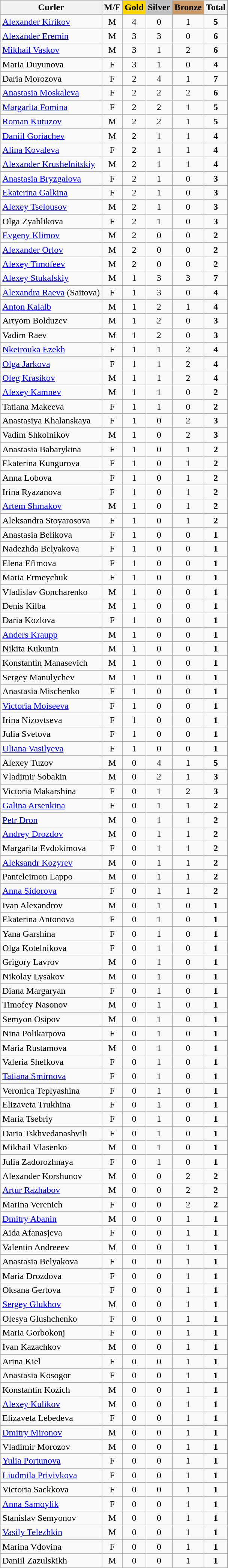<table class="wikitable" style="text-align: center">
<tr>
<th>Curler</th>
<th>M/F</th>
<th style="background-color:gold;">Gold</th>
<th style="background-color:silver;">Silver</th>
<th style="background-color:#cc9966;">Bronze</th>
<th>Total</th>
</tr>
<tr>
<td align="left"> <a href='#'>Alexander Kirikov</a></td>
<td>M</td>
<td>4</td>
<td>0</td>
<td>1</td>
<td><strong>5</strong></td>
</tr>
<tr>
<td align="left"> <a href='#'>Alexander Eremin</a></td>
<td>M</td>
<td>3</td>
<td>3</td>
<td>0</td>
<td><strong>6</strong></td>
</tr>
<tr>
<td align="left"> <a href='#'>Mikhail Vaskov</a></td>
<td>M</td>
<td>3</td>
<td>1</td>
<td>2</td>
<td><strong>6</strong></td>
</tr>
<tr>
<td align="left"> Maria Duyunova</td>
<td>F</td>
<td>3</td>
<td>1</td>
<td>0</td>
<td><strong>4</strong></td>
</tr>
<tr>
<td align="left"> Daria Morozova</td>
<td>F</td>
<td>2</td>
<td>4</td>
<td>1</td>
<td><strong>7</strong></td>
</tr>
<tr>
<td align="left"> <a href='#'>Anastasia Moskaleva</a></td>
<td>F</td>
<td>2</td>
<td>2</td>
<td>2</td>
<td><strong>6</strong></td>
</tr>
<tr>
<td align="left"> <a href='#'>Margarita Fomina</a></td>
<td>F</td>
<td>2</td>
<td>2</td>
<td>1</td>
<td><strong>5</strong></td>
</tr>
<tr>
<td align="left"> <a href='#'>Roman Kutuzov</a></td>
<td>M</td>
<td>2</td>
<td>2</td>
<td>1</td>
<td><strong>5</strong></td>
</tr>
<tr>
<td align="left"> <a href='#'>Daniil Goriachev</a></td>
<td>M</td>
<td>2</td>
<td>1</td>
<td>1</td>
<td><strong>4</strong></td>
</tr>
<tr>
<td align="left"> <a href='#'>Alina Kovaleva</a></td>
<td>F</td>
<td>2</td>
<td>1</td>
<td>1</td>
<td><strong>4</strong></td>
</tr>
<tr>
<td align="left"> <a href='#'>Alexander Krushelnitskiy</a></td>
<td>M</td>
<td>2</td>
<td>1</td>
<td>1</td>
<td><strong>4</strong></td>
</tr>
<tr>
<td align="left"> <a href='#'>Anastasia Bryzgalova</a></td>
<td>F</td>
<td>2</td>
<td>1</td>
<td>0</td>
<td><strong>3</strong></td>
</tr>
<tr>
<td align="left"> <a href='#'>Ekaterina Galkina</a></td>
<td>F</td>
<td>2</td>
<td>1</td>
<td>0</td>
<td><strong>3</strong></td>
</tr>
<tr>
<td align="left"> <a href='#'>Alexey Tselousov</a></td>
<td>M</td>
<td>2</td>
<td>1</td>
<td>0</td>
<td><strong>3</strong></td>
</tr>
<tr>
<td align="left"> Olga Zyablikova</td>
<td>F</td>
<td>2</td>
<td>1</td>
<td>0</td>
<td><strong>3</strong></td>
</tr>
<tr>
<td align="left"> <a href='#'>Evgeny Klimov</a></td>
<td>M</td>
<td>2</td>
<td>0</td>
<td>0</td>
<td><strong>2</strong></td>
</tr>
<tr>
<td align="left"> <a href='#'>Alexander Orlov</a></td>
<td>M</td>
<td>2</td>
<td>0</td>
<td>0</td>
<td><strong>2</strong></td>
</tr>
<tr>
<td align="left"> <a href='#'>Alexey Timofeev</a></td>
<td>M</td>
<td>2</td>
<td>0</td>
<td>0</td>
<td><strong>2</strong></td>
</tr>
<tr>
<td align="left"> <a href='#'>Alexey Stukalskiy</a></td>
<td>M</td>
<td>1</td>
<td>3</td>
<td>3</td>
<td><strong>7</strong></td>
</tr>
<tr>
<td align="left"> <a href='#'>Alexandra Raeva</a> (Saitova)</td>
<td>F</td>
<td>1</td>
<td>3</td>
<td>0</td>
<td><strong>4</strong></td>
</tr>
<tr>
<td align="left"> <a href='#'>Anton Kalalb</a></td>
<td>M</td>
<td>1</td>
<td>2</td>
<td>1</td>
<td><strong>4</strong></td>
</tr>
<tr>
<td align="left"> Artyom Bolduzev</td>
<td>M</td>
<td>1</td>
<td>2</td>
<td>0</td>
<td><strong>3</strong></td>
</tr>
<tr>
<td align="left"> Vadim Raev</td>
<td>M</td>
<td>1</td>
<td>2</td>
<td>0</td>
<td><strong>3</strong></td>
</tr>
<tr>
<td align="left"> <a href='#'>Nkeirouka Ezekh</a></td>
<td>F</td>
<td>1</td>
<td>1</td>
<td>2</td>
<td><strong>4</strong></td>
</tr>
<tr>
<td align="left"> <a href='#'>Olga Jarkova</a></td>
<td>F</td>
<td>1</td>
<td>1</td>
<td>2</td>
<td><strong>4</strong></td>
</tr>
<tr>
<td align="left"> <a href='#'>Oleg Krasikov</a></td>
<td>M</td>
<td>1</td>
<td>1</td>
<td>2</td>
<td><strong>4</strong></td>
</tr>
<tr>
<td align="left"> <a href='#'>Alexey Kamnev</a></td>
<td>M</td>
<td>1</td>
<td>1</td>
<td>0</td>
<td><strong>2</strong></td>
</tr>
<tr>
<td align="left"> Tatiana Makeeva</td>
<td>F</td>
<td>1</td>
<td>1</td>
<td>0</td>
<td><strong>2</strong></td>
</tr>
<tr>
<td align="left"> Anastasiya Khalanskaya</td>
<td>F</td>
<td>1</td>
<td>0</td>
<td>2</td>
<td><strong>3</strong></td>
</tr>
<tr>
<td align="left"> Vadim Shkolnikov</td>
<td>M</td>
<td>1</td>
<td>0</td>
<td>2</td>
<td><strong>3</strong></td>
</tr>
<tr>
<td align="left"> Anastasia Babarykina</td>
<td>F</td>
<td>1</td>
<td>0</td>
<td>1</td>
<td><strong>2</strong></td>
</tr>
<tr>
<td align="left"> Ekaterina Kungurova</td>
<td>F</td>
<td>1</td>
<td>0</td>
<td>1</td>
<td><strong>2</strong></td>
</tr>
<tr>
<td align="left"> Anna Lobova</td>
<td>F</td>
<td>1</td>
<td>0</td>
<td>1</td>
<td><strong>2</strong></td>
</tr>
<tr>
<td align="left"> Irina Ryazanova</td>
<td>F</td>
<td>1</td>
<td>0</td>
<td>1</td>
<td><strong>2</strong></td>
</tr>
<tr>
<td align="left"> <a href='#'>Artem Shmakov</a></td>
<td>M</td>
<td>1</td>
<td>0</td>
<td>1</td>
<td><strong>2</strong></td>
</tr>
<tr>
<td align="left"> Aleksandra Stoyarosova</td>
<td>F</td>
<td>1</td>
<td>0</td>
<td>1</td>
<td><strong>2</strong></td>
</tr>
<tr>
<td align="left"> Anastasia Belikova</td>
<td>F</td>
<td>1</td>
<td>0</td>
<td>0</td>
<td><strong>1</strong></td>
</tr>
<tr>
<td align="left"> Nadezhda Belyakova</td>
<td>F</td>
<td>1</td>
<td>0</td>
<td>0</td>
<td><strong>1</strong></td>
</tr>
<tr>
<td align="left"> Elena Efimova</td>
<td>F</td>
<td>1</td>
<td>0</td>
<td>0</td>
<td><strong>1</strong></td>
</tr>
<tr>
<td align="left"> Maria Ermeychuk</td>
<td>F</td>
<td>1</td>
<td>0</td>
<td>0</td>
<td><strong>1</strong></td>
</tr>
<tr>
<td align="left"> Vladislav Goncharenko</td>
<td>M</td>
<td>1</td>
<td>0</td>
<td>0</td>
<td><strong>1</strong></td>
</tr>
<tr>
<td align="left"> Denis Kilba</td>
<td>M</td>
<td>1</td>
<td>0</td>
<td>0</td>
<td><strong>1</strong></td>
</tr>
<tr>
<td align="left"> Daria Kozlova</td>
<td>F</td>
<td>1</td>
<td>0</td>
<td>0</td>
<td><strong>1</strong></td>
</tr>
<tr>
<td align="left"> <a href='#'>Anders Kraupp</a></td>
<td>M</td>
<td>1</td>
<td>0</td>
<td>0</td>
<td><strong>1</strong></td>
</tr>
<tr>
<td align="left"> Nikita Kukunin</td>
<td>M</td>
<td>1</td>
<td>0</td>
<td>0</td>
<td><strong>1</strong></td>
</tr>
<tr>
<td align="left"> Konstantin Manasevich</td>
<td>M</td>
<td>1</td>
<td>0</td>
<td>0</td>
<td><strong>1</strong></td>
</tr>
<tr>
<td align="left"> Sergey Manulychev</td>
<td>M</td>
<td>1</td>
<td>0</td>
<td>0</td>
<td><strong>1</strong></td>
</tr>
<tr>
<td align="left"> Anastasia Mischenko</td>
<td>F</td>
<td>1</td>
<td>0</td>
<td>0</td>
<td><strong>1</strong></td>
</tr>
<tr>
<td align="left"> <a href='#'>Victoria Moiseeva</a></td>
<td>F</td>
<td>1</td>
<td>0</td>
<td>0</td>
<td><strong>1</strong></td>
</tr>
<tr>
<td align="left"> Irina Nizovtseva</td>
<td>F</td>
<td>1</td>
<td>0</td>
<td>0</td>
<td><strong>1</strong></td>
</tr>
<tr>
<td align="left"> Julia Svetova</td>
<td>F</td>
<td>1</td>
<td>0</td>
<td>0</td>
<td><strong>1</strong></td>
</tr>
<tr>
<td align="left"> <a href='#'>Uliana Vasilyeva</a></td>
<td>F</td>
<td>1</td>
<td>0</td>
<td>0</td>
<td><strong>1</strong></td>
</tr>
<tr>
<td align="left"> Alexey Tuzov</td>
<td>M</td>
<td>0</td>
<td>4</td>
<td>1</td>
<td><strong>5</strong></td>
</tr>
<tr>
<td align="left"> Vladimir Sobakin</td>
<td>M</td>
<td>0</td>
<td>2</td>
<td>1</td>
<td><strong>3</strong></td>
</tr>
<tr>
<td align="left"> Victoria Makarshina</td>
<td>F</td>
<td>0</td>
<td>1</td>
<td>2</td>
<td><strong>3</strong></td>
</tr>
<tr>
<td align="left"> <a href='#'>Galina Arsenkina</a></td>
<td>F</td>
<td>0</td>
<td>1</td>
<td>1</td>
<td><strong>2</strong></td>
</tr>
<tr>
<td align="left"> <a href='#'>Petr Dron</a></td>
<td>M</td>
<td>0</td>
<td>1</td>
<td>1</td>
<td><strong>2</strong></td>
</tr>
<tr>
<td align="left"> <a href='#'>Andrey Drozdov</a></td>
<td>M</td>
<td>0</td>
<td>1</td>
<td>1</td>
<td><strong>2</strong></td>
</tr>
<tr>
<td align="left"> Margarita Evdokimova</td>
<td>F</td>
<td>0</td>
<td>1</td>
<td>1</td>
<td><strong>2</strong></td>
</tr>
<tr>
<td align="left"> <a href='#'>Aleksandr Kozyrev</a></td>
<td>M</td>
<td>0</td>
<td>1</td>
<td>1</td>
<td><strong>2</strong></td>
</tr>
<tr>
<td align="left"> Panteleimon Lappo</td>
<td>M</td>
<td>0</td>
<td>1</td>
<td>1</td>
<td><strong>2</strong></td>
</tr>
<tr>
<td align="left"> <a href='#'>Anna Sidorova</a></td>
<td>F</td>
<td>0</td>
<td>1</td>
<td>1</td>
<td><strong>2</strong></td>
</tr>
<tr>
<td align="left"> Ivan Alexandrov</td>
<td>M</td>
<td>0</td>
<td>1</td>
<td>0</td>
<td><strong>1</strong></td>
</tr>
<tr>
<td align="left"> Ekaterina Antonova</td>
<td>F</td>
<td>0</td>
<td>1</td>
<td>0</td>
<td><strong>1</strong></td>
</tr>
<tr>
<td align="left"> Yana Garshina</td>
<td>F</td>
<td>0</td>
<td>1</td>
<td>0</td>
<td><strong>1</strong></td>
</tr>
<tr>
<td align="left"> Olga Kotelnikova</td>
<td>F</td>
<td>0</td>
<td>1</td>
<td>0</td>
<td><strong>1</strong></td>
</tr>
<tr>
<td align="left"> Grigory Lavrov</td>
<td>M</td>
<td>0</td>
<td>1</td>
<td>0</td>
<td><strong>1</strong></td>
</tr>
<tr>
<td align="left"> Nikolay Lysakov</td>
<td>M</td>
<td>0</td>
<td>1</td>
<td>0</td>
<td><strong>1</strong></td>
</tr>
<tr>
<td align="left"> Diana Margaryan</td>
<td>F</td>
<td>0</td>
<td>1</td>
<td>0</td>
<td><strong>1</strong></td>
</tr>
<tr>
<td align="left"> Timofey Nasonov</td>
<td>M</td>
<td>0</td>
<td>1</td>
<td>0</td>
<td><strong>1</strong></td>
</tr>
<tr>
<td align="left"> Semyon Osipov</td>
<td>M</td>
<td>0</td>
<td>1</td>
<td>0</td>
<td><strong>1</strong></td>
</tr>
<tr>
<td align="left"> Nina Polikarpova</td>
<td>F</td>
<td>0</td>
<td>1</td>
<td>0</td>
<td><strong>1</strong></td>
</tr>
<tr>
<td align="left"> Maria Rustamova</td>
<td>M</td>
<td>0</td>
<td>1</td>
<td>0</td>
<td><strong>1</strong></td>
</tr>
<tr>
<td align="left"> Valeria Shelkova</td>
<td>F</td>
<td>0</td>
<td>1</td>
<td>0</td>
<td><strong>1</strong></td>
</tr>
<tr>
<td align="left"> <a href='#'>Tatiana Smirnova</a></td>
<td>F</td>
<td>0</td>
<td>1</td>
<td>0</td>
<td><strong>1</strong></td>
</tr>
<tr>
<td align="left"> Veronica Teplyashina</td>
<td>F</td>
<td>0</td>
<td>1</td>
<td>0</td>
<td><strong>1</strong></td>
</tr>
<tr>
<td align="left"> Elizaveta Trukhina</td>
<td>F</td>
<td>0</td>
<td>1</td>
<td>0</td>
<td><strong>1</strong></td>
</tr>
<tr>
<td align="left"> Maria Tsebriy</td>
<td>F</td>
<td>0</td>
<td>1</td>
<td>0</td>
<td><strong>1</strong></td>
</tr>
<tr>
<td align="left"> Daria Tskhvedanashvili</td>
<td>F</td>
<td>0</td>
<td>1</td>
<td>0</td>
<td><strong>1</strong></td>
</tr>
<tr>
<td align="left"> Mikhail Vlasenko</td>
<td>M</td>
<td>0</td>
<td>1</td>
<td>0</td>
<td><strong>1</strong></td>
</tr>
<tr>
<td align="left"> Julia Zadorozhnaya</td>
<td>F</td>
<td>0</td>
<td>1</td>
<td>0</td>
<td><strong>1</strong></td>
</tr>
<tr>
<td align="left"> Alexander Korshunov</td>
<td>M</td>
<td>0</td>
<td>0</td>
<td>2</td>
<td><strong>2</strong></td>
</tr>
<tr>
<td align="left"> <a href='#'>Artur Razhabov</a></td>
<td>M</td>
<td>0</td>
<td>0</td>
<td>2</td>
<td><strong>2</strong></td>
</tr>
<tr>
<td align="left"> Marina Verenich</td>
<td>F</td>
<td>0</td>
<td>0</td>
<td>2</td>
<td><strong>2</strong></td>
</tr>
<tr>
<td align="left"> <a href='#'>Dmitry Abanin</a></td>
<td>M</td>
<td>0</td>
<td>0</td>
<td>1</td>
<td><strong>1</strong></td>
</tr>
<tr>
<td align="left"> Aida Afanasjeva</td>
<td>F</td>
<td>0</td>
<td>0</td>
<td>1</td>
<td><strong>1</strong></td>
</tr>
<tr>
<td align="left"> Valentin Andreeev</td>
<td>M</td>
<td>0</td>
<td>0</td>
<td>1</td>
<td><strong>1</strong></td>
</tr>
<tr>
<td align="left"> Anastasia Belyakova</td>
<td>F</td>
<td>0</td>
<td>0</td>
<td>1</td>
<td><strong>1</strong></td>
</tr>
<tr>
<td align="left"> Maria Drozdova</td>
<td>F</td>
<td>0</td>
<td>0</td>
<td>1</td>
<td><strong>1</strong></td>
</tr>
<tr>
<td align="left"> Oksana Gertova</td>
<td>F</td>
<td>0</td>
<td>0</td>
<td>1</td>
<td><strong>1</strong></td>
</tr>
<tr>
<td align="left"> <a href='#'>Sergey Glukhov</a></td>
<td>M</td>
<td>0</td>
<td>0</td>
<td>1</td>
<td><strong>1</strong></td>
</tr>
<tr>
<td align="left"> Olesya Glushchenko</td>
<td>F</td>
<td>0</td>
<td>0</td>
<td>1</td>
<td><strong>1</strong></td>
</tr>
<tr>
<td align="left"> Maria Gorbokonj</td>
<td>F</td>
<td>0</td>
<td>0</td>
<td>1</td>
<td><strong>1</strong></td>
</tr>
<tr>
<td align="left"> Ivan Kazachkov</td>
<td>M</td>
<td>0</td>
<td>0</td>
<td>1</td>
<td><strong>1</strong></td>
</tr>
<tr>
<td align="left"> Arina Kiel</td>
<td>F</td>
<td>0</td>
<td>0</td>
<td>1</td>
<td><strong>1</strong></td>
</tr>
<tr>
<td align="left"> Anastasia Kosogor</td>
<td>F</td>
<td>0</td>
<td>0</td>
<td>1</td>
<td><strong>1</strong></td>
</tr>
<tr>
<td align="left"> Konstantin Kozich</td>
<td>M</td>
<td>0</td>
<td>0</td>
<td>1</td>
<td><strong>1</strong></td>
</tr>
<tr>
<td align="left"> <a href='#'>Alexey Kulikov</a></td>
<td>M</td>
<td>0</td>
<td>0</td>
<td>1</td>
<td><strong>1</strong></td>
</tr>
<tr>
<td align="left"> Elizaveta Lebedeva</td>
<td>F</td>
<td>0</td>
<td>0</td>
<td>1</td>
<td><strong>1</strong></td>
</tr>
<tr>
<td align="left"> <a href='#'>Dmitry Mironov</a></td>
<td>M</td>
<td>0</td>
<td>0</td>
<td>1</td>
<td><strong>1</strong></td>
</tr>
<tr>
<td align="left"> Vladimir Morozov</td>
<td>M</td>
<td>0</td>
<td>0</td>
<td>1</td>
<td><strong>1</strong></td>
</tr>
<tr>
<td align="left"> <a href='#'>Yulia Portunova</a></td>
<td>F</td>
<td>0</td>
<td>0</td>
<td>1</td>
<td><strong>1</strong></td>
</tr>
<tr>
<td align="left"> <a href='#'>Liudmila Privivkova</a></td>
<td>F</td>
<td>0</td>
<td>0</td>
<td>1</td>
<td><strong>1</strong></td>
</tr>
<tr>
<td align="left"> Victoria Sackkova</td>
<td>F</td>
<td>0</td>
<td>0</td>
<td>1</td>
<td><strong>1</strong></td>
</tr>
<tr>
<td align="left"> <a href='#'>Anna Samoylik</a></td>
<td>F</td>
<td>0</td>
<td>0</td>
<td>1</td>
<td><strong>1</strong></td>
</tr>
<tr>
<td align="left"> Stanislav Semyonov</td>
<td>M</td>
<td>0</td>
<td>0</td>
<td>1</td>
<td><strong>1</strong></td>
</tr>
<tr>
<td align="left"> <a href='#'>Vasily Telezhkin</a></td>
<td>M</td>
<td>0</td>
<td>0</td>
<td>1</td>
<td><strong>1</strong></td>
</tr>
<tr>
<td align="left"> Marina Vdovina</td>
<td>F</td>
<td>0</td>
<td>0</td>
<td>1</td>
<td><strong>1</strong></td>
</tr>
<tr>
<td align="left"> Daniil Zazulskikh</td>
<td>M</td>
<td>0</td>
<td>0</td>
<td>1</td>
<td><strong>1</strong></td>
</tr>
</table>
